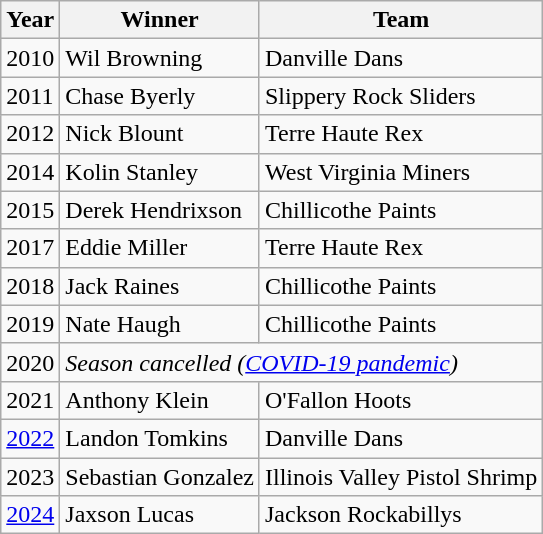<table class="wikitable">
<tr>
<th>Year</th>
<th>Winner</th>
<th>Team</th>
</tr>
<tr>
<td>2010</td>
<td>Wil Browning</td>
<td>Danville Dans</td>
</tr>
<tr>
<td>2011</td>
<td>Chase Byerly</td>
<td>Slippery Rock Sliders</td>
</tr>
<tr>
<td>2012</td>
<td>Nick Blount</td>
<td>Terre Haute Rex</td>
</tr>
<tr>
<td>2014</td>
<td>Kolin Stanley</td>
<td>West Virginia Miners</td>
</tr>
<tr>
<td>2015</td>
<td>Derek Hendrixson</td>
<td>Chillicothe Paints</td>
</tr>
<tr>
<td>2017</td>
<td>Eddie Miller</td>
<td>Terre Haute Rex</td>
</tr>
<tr>
<td>2018</td>
<td>Jack Raines</td>
<td>Chillicothe Paints</td>
</tr>
<tr>
<td>2019</td>
<td>Nate Haugh</td>
<td>Chillicothe Paints</td>
</tr>
<tr>
<td>2020</td>
<td colspan="3"><em>Season cancelled (<a href='#'>COVID-19 pandemic</a>)</em></td>
</tr>
<tr>
<td>2021</td>
<td>Anthony Klein</td>
<td>O'Fallon Hoots</td>
</tr>
<tr>
<td><a href='#'>2022</a></td>
<td>Landon Tomkins</td>
<td>Danville Dans</td>
</tr>
<tr>
<td>2023</td>
<td>Sebastian Gonzalez</td>
<td>Illinois Valley Pistol Shrimp</td>
</tr>
<tr>
<td><a href='#'>2024</a></td>
<td>Jaxson Lucas</td>
<td>Jackson Rockabillys</td>
</tr>
</table>
